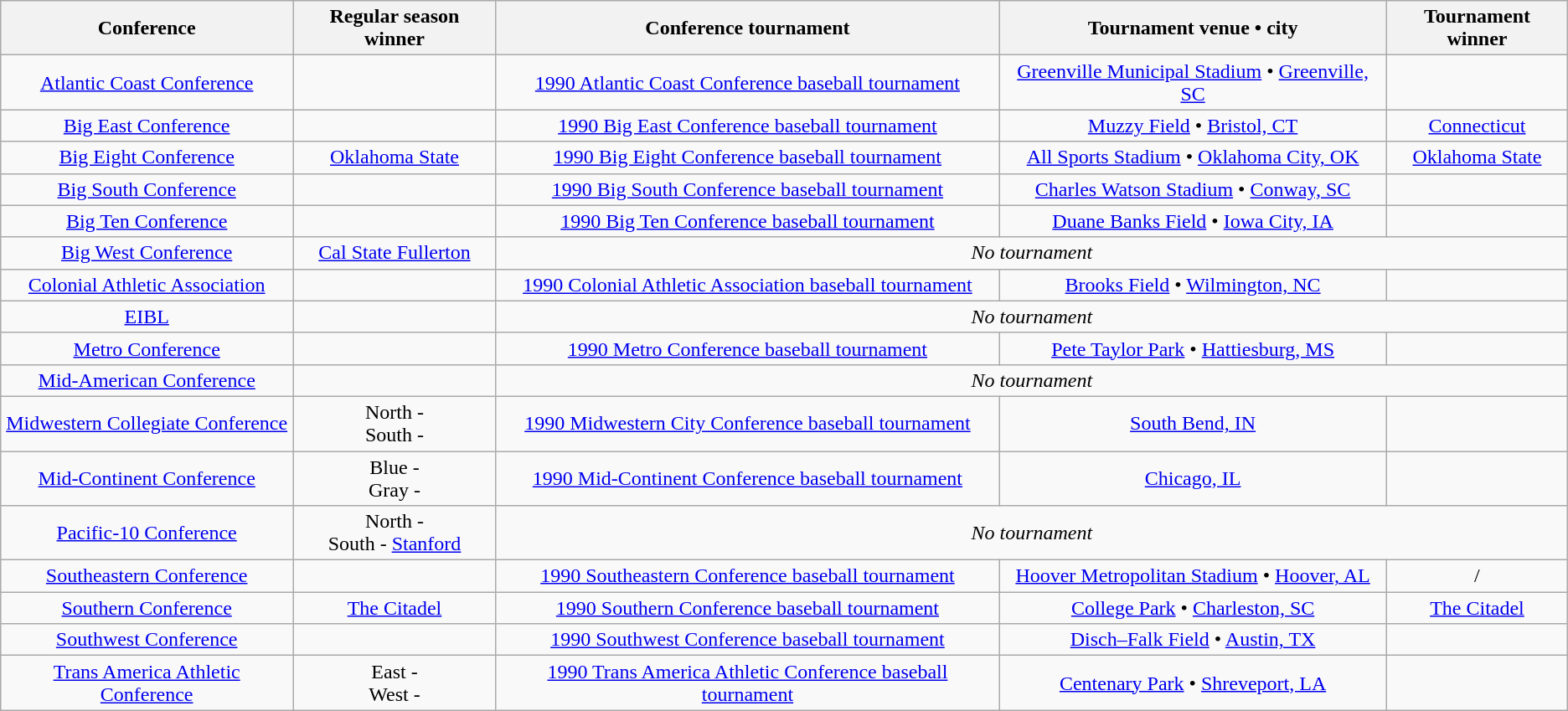<table class="wikitable" style="text-align:center;">
<tr>
<th>Conference</th>
<th>Regular season winner</th>
<th>Conference tournament</th>
<th>Tournament venue • city</th>
<th>Tournament winner</th>
</tr>
<tr>
<td><a href='#'>Atlantic Coast Conference</a></td>
<td></td>
<td><a href='#'>1990 Atlantic Coast Conference baseball tournament</a></td>
<td><a href='#'>Greenville Municipal Stadium</a> • <a href='#'>Greenville, SC</a></td>
<td></td>
</tr>
<tr>
<td><a href='#'>Big East Conference</a></td>
<td></td>
<td><a href='#'>1990 Big East Conference baseball tournament</a></td>
<td><a href='#'>Muzzy Field</a> • <a href='#'>Bristol, CT</a></td>
<td><a href='#'>Connecticut</a></td>
</tr>
<tr>
<td><a href='#'>Big Eight Conference</a></td>
<td><a href='#'>Oklahoma State</a></td>
<td><a href='#'>1990 Big Eight Conference baseball tournament</a></td>
<td><a href='#'>All Sports Stadium</a> • <a href='#'>Oklahoma City, OK</a></td>
<td><a href='#'>Oklahoma State</a></td>
</tr>
<tr>
<td><a href='#'>Big South Conference</a></td>
<td></td>
<td><a href='#'>1990 Big South Conference baseball tournament</a></td>
<td><a href='#'>Charles Watson Stadium</a> • <a href='#'>Conway, SC</a></td>
<td></td>
</tr>
<tr>
<td><a href='#'>Big Ten Conference</a></td>
<td></td>
<td><a href='#'>1990 Big Ten Conference baseball tournament</a></td>
<td><a href='#'>Duane Banks Field</a> • <a href='#'>Iowa City, IA</a></td>
<td></td>
</tr>
<tr>
<td><a href='#'>Big West Conference</a></td>
<td><a href='#'>Cal State Fullerton</a></td>
<td colspan=3><em>No tournament</em></td>
</tr>
<tr>
<td><a href='#'>Colonial Athletic Association</a></td>
<td></td>
<td><a href='#'>1990 Colonial Athletic Association baseball tournament</a></td>
<td><a href='#'>Brooks Field</a> • <a href='#'>Wilmington, NC</a></td>
<td></td>
</tr>
<tr>
<td><a href='#'>EIBL</a></td>
<td></td>
<td colspan=3><em>No tournament</em></td>
</tr>
<tr>
<td><a href='#'>Metro Conference</a></td>
<td></td>
<td><a href='#'>1990 Metro Conference baseball tournament</a></td>
<td><a href='#'>Pete Taylor Park</a> • <a href='#'>Hattiesburg, MS</a></td>
<td></td>
</tr>
<tr>
<td><a href='#'>Mid-American Conference</a></td>
<td></td>
<td colspan=3><em>No tournament</em></td>
</tr>
<tr>
<td><a href='#'>Midwestern Collegiate Conference</a></td>
<td>North - <br>South - </td>
<td><a href='#'>1990 Midwestern City Conference baseball tournament</a></td>
<td><a href='#'>South Bend, IN</a></td>
<td></td>
</tr>
<tr>
<td><a href='#'>Mid-Continent Conference</a></td>
<td>Blue - <br>Gray - </td>
<td><a href='#'>1990 Mid-Continent Conference baseball tournament</a></td>
<td><a href='#'>Chicago, IL</a></td>
<td></td>
</tr>
<tr>
<td><a href='#'>Pacific-10 Conference</a></td>
<td>North - <br>South - <a href='#'>Stanford</a></td>
<td colspan=3><em>No tournament</em></td>
</tr>
<tr>
<td><a href='#'>Southeastern Conference</a></td>
<td></td>
<td><a href='#'>1990 Southeastern Conference baseball tournament</a></td>
<td><a href='#'>Hoover Metropolitan Stadium</a> • <a href='#'>Hoover, AL</a></td>
<td>/</td>
</tr>
<tr>
<td><a href='#'>Southern Conference</a></td>
<td><a href='#'>The Citadel</a></td>
<td><a href='#'>1990 Southern Conference baseball tournament</a></td>
<td><a href='#'>College Park</a> • <a href='#'>Charleston, SC</a></td>
<td><a href='#'>The Citadel</a></td>
</tr>
<tr>
<td><a href='#'>Southwest Conference</a></td>
<td></td>
<td><a href='#'>1990 Southwest Conference baseball tournament</a></td>
<td><a href='#'>Disch–Falk Field</a> • <a href='#'>Austin, TX</a></td>
<td></td>
</tr>
<tr>
<td><a href='#'>Trans America Athletic Conference</a></td>
<td>East - <br>West - </td>
<td><a href='#'>1990 Trans America Athletic Conference baseball tournament</a></td>
<td><a href='#'>Centenary Park</a> • <a href='#'>Shreveport, LA</a></td>
<td></td>
</tr>
</table>
